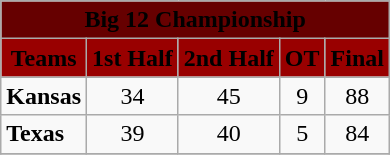<table class="wikitable">
<tr bgcolor=#660000 align=center>
<td colspan=5><span><strong>Big 12 Championship</strong></span> </td>
</tr>
<tr bgcolor=#990000 align=center>
<td colspan=1><span><strong>Teams</strong></span></td>
<td colspan=1><span><strong>1st Half</strong></span></td>
<td colspan=1><span><strong>2nd Half</strong></span></td>
<td colspan=1><span><strong>OT</strong></span></td>
<td colspan=1><span><strong>Final</strong></span></td>
</tr>
<tr>
<td><strong>Kansas</strong></td>
<td align=center>34</td>
<td align=center>45</td>
<td align=center>9</td>
<td align=center>88</td>
</tr>
<tr>
<td><strong>Texas</strong></td>
<td align=center>39</td>
<td align=center>40</td>
<td align=center>5</td>
<td align=center>84</td>
</tr>
<tr>
</tr>
</table>
